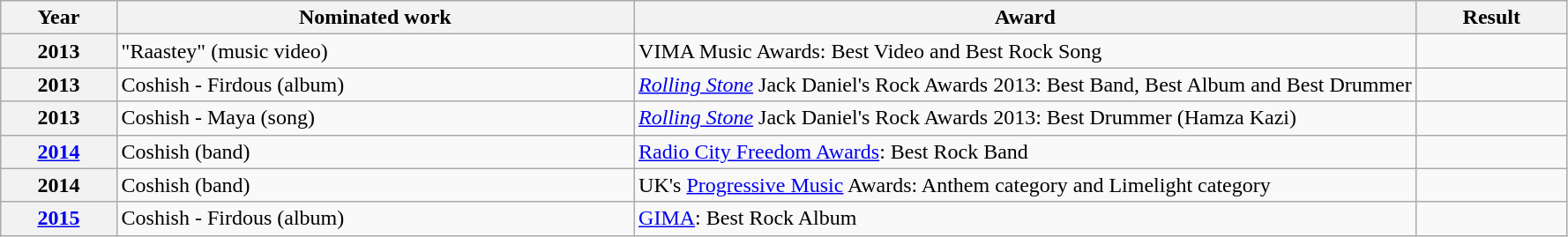<table class="wikitable plainrowheaders sortable">
<tr>
<th scope="col">Year</th>
<th scope="col">Nominated work</th>
<th scope="col" style="width:50%;">Award</th>
<th scope="col">Result</th>
</tr>
<tr>
<th scope="row" style="text-align:center;">2013</th>
<td>"Raastey" (music video)</td>
<td>VIMA Music Awards: Best Video and Best Rock Song</td>
<td></td>
</tr>
<tr>
<th scope="row" style="text-align:center;">2013</th>
<td>Coshish - Firdous (album)</td>
<td><em><a href='#'>Rolling Stone</a></em> Jack Daniel's Rock Awards 2013: Best Band, Best Album and Best Drummer</td>
<td></td>
</tr>
<tr>
<th scope="row" style="text-align:center;">2013</th>
<td>Coshish - Maya (song)</td>
<td><em><a href='#'>Rolling Stone</a></em> Jack Daniel's Rock Awards 2013: Best Drummer (Hamza Kazi)</td>
<td></td>
</tr>
<tr>
<th scope="row" style="text-align:center;"><a href='#'>2014</a></th>
<td>Coshish (band)</td>
<td><a href='#'>Radio City Freedom Awards</a>: Best Rock Band</td>
<td></td>
</tr>
<tr>
<th scope="row" style="text-align:center;">2014</th>
<td>Coshish (band)</td>
<td>UK's <a href='#'>Progressive Music</a> Awards: Anthem category and Limelight category</td>
<td></td>
</tr>
<tr>
<th scope="row" style="text-align:center;"><a href='#'>2015</a></th>
<td>Coshish - Firdous (album)</td>
<td><a href='#'>GIMA</a>: Best Rock Album</td>
<td></td>
</tr>
</table>
